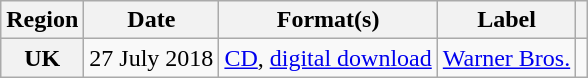<table class="wikitable plainrowheaders">
<tr>
<th scope="col">Region</th>
<th scope="col">Date</th>
<th scope="col">Format(s)</th>
<th scope="col">Label</th>
<th scope="col"></th>
</tr>
<tr>
<th scope="row">UK</th>
<td>27 July 2018</td>
<td><a href='#'>CD</a>, <a href='#'>digital download</a></td>
<td><a href='#'>Warner Bros.</a></td>
<td></td>
</tr>
</table>
